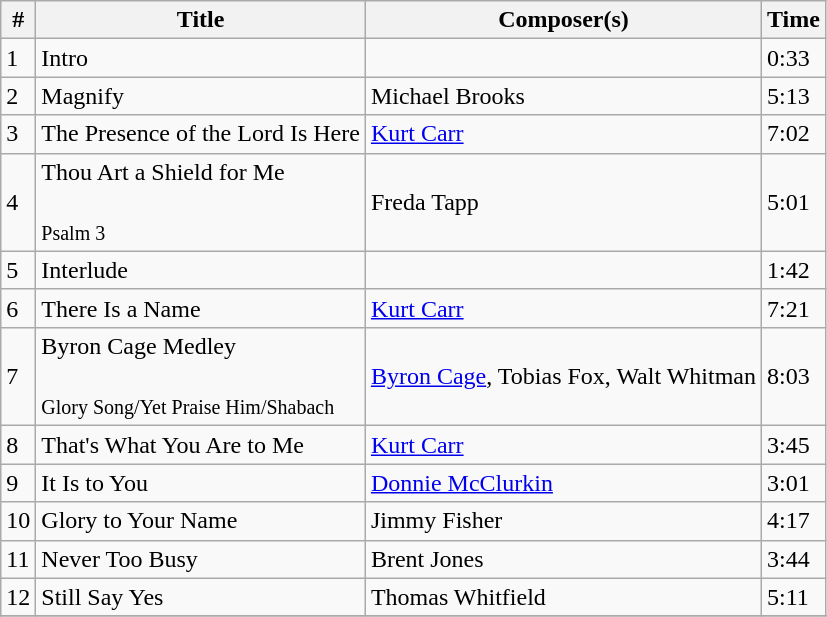<table class="wikitable">
<tr>
<th align="left">#</th>
<th align=left>Title</th>
<th align=left>Composer(s)</th>
<th align=left>Time</th>
</tr>
<tr>
<td align=left>1</td>
<td align=left>Intro</td>
<td align=left></td>
<td align=left>0:33</td>
</tr>
<tr>
<td align=left>2</td>
<td align=left>Magnify</td>
<td align=left>Michael Brooks</td>
<td align=left>5:13</td>
</tr>
<tr>
<td align=left>3</td>
<td align=left>The Presence of the Lord Is Here</td>
<td align=left><a href='#'>Kurt Carr</a></td>
<td align=left>7:02</td>
</tr>
<tr>
<td align=left>4</td>
<td align=left>Thou Art a Shield for Me<br><br><sub>Psalm 3</sub></td>
<td align=left>Freda Tapp</td>
<td align=left>5:01</td>
</tr>
<tr>
<td align=left>5</td>
<td align=left>Interlude</td>
<td align=left></td>
<td align=left>1:42</td>
</tr>
<tr>
<td align=left>6</td>
<td align=left>There Is a Name</td>
<td align=left><a href='#'>Kurt Carr</a></td>
<td align=left>7:21</td>
</tr>
<tr>
<td align=left>7</td>
<td align=left>Byron Cage Medley<br><br><sub>Glory Song/Yet Praise Him/Shabach</sub></td>
<td align=left><a href='#'>Byron Cage</a>, Tobias Fox, Walt Whitman</td>
<td align=left>8:03</td>
</tr>
<tr>
<td align=left>8</td>
<td align=left>That's What You Are to Me</td>
<td align=left><a href='#'>Kurt Carr</a></td>
<td align=left>3:45</td>
</tr>
<tr>
<td align=left>9</td>
<td align=left>It Is to You</td>
<td align=left><a href='#'>Donnie McClurkin</a></td>
<td align=left>3:01</td>
</tr>
<tr>
<td align=left>10</td>
<td align=left>Glory to Your Name</td>
<td align=left>Jimmy Fisher</td>
<td align=left>4:17</td>
</tr>
<tr>
<td align=left>11</td>
<td align=left>Never Too Busy</td>
<td align=left>Brent Jones</td>
<td align=left>3:44</td>
</tr>
<tr>
<td align=left>12</td>
<td align=left>Still Say Yes</td>
<td align=left>Thomas Whitfield</td>
<td align=left>5:11</td>
</tr>
<tr>
</tr>
</table>
